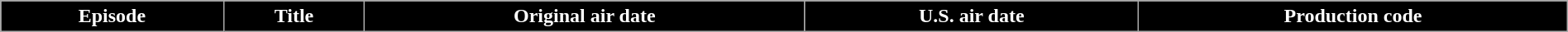<table class="wikitable plainrowheaders" style="width:100%;">
<tr>
<th style="background:black;color:white">Episode</th>
<th style="background:black;color:white">Title</th>
<th style="background:black;color:white">Original air date</th>
<th style="background:black;color:white">U.S. air date</th>
<th style="background:black;color:white">Production code<br>
























</th>
</tr>
</table>
